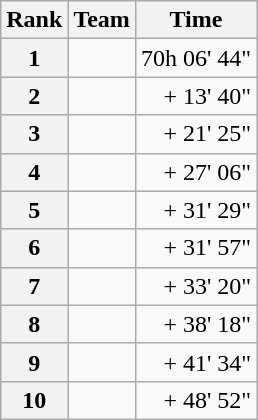<table class="wikitable" style="margin-bottom:0;">
<tr>
<th scope="col">Rank</th>
<th scope="col">Team</th>
<th scope="col">Time</th>
</tr>
<tr>
<th scope="row">1</th>
<td>  </td>
<td align="right">70h 06' 44"</td>
</tr>
<tr>
<th scope="row">2</th>
<td> </td>
<td align="right">+ 13' 40"</td>
</tr>
<tr>
<th scope="row">3</th>
<td> </td>
<td align="right">+ 21' 25"</td>
</tr>
<tr>
<th scope="row">4</th>
<td> </td>
<td align="right">+ 27' 06"</td>
</tr>
<tr>
<th scope="row">5</th>
<td> </td>
<td align="right">+ 31' 29"</td>
</tr>
<tr>
<th scope="row">6</th>
<td> </td>
<td align="right">+ 31' 57"</td>
</tr>
<tr>
<th scope="row">7</th>
<td> </td>
<td align="right">+ 33' 20"</td>
</tr>
<tr>
<th scope="row">8</th>
<td> </td>
<td align="right">+ 38' 18"</td>
</tr>
<tr>
<th scope="row">9</th>
<td> </td>
<td align="right">+ 41' 34"</td>
</tr>
<tr>
<th scope="row">10</th>
<td> </td>
<td align="right">+ 48' 52"</td>
</tr>
</table>
